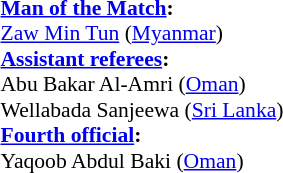<table width=50% style="font-size:90%;">
<tr>
<td><br><strong><a href='#'>Man of the Match</a>:</strong>	
<br><a href='#'>Zaw Min Tun</a> (<a href='#'>Myanmar</a>)<br><strong><a href='#'>Assistant referees</a>:</strong>
<br>Abu Bakar Al-Amri (<a href='#'>Oman</a>)
<br>Wellabada Sanjeewa (<a href='#'>Sri Lanka</a>)
<br><strong><a href='#'>Fourth official</a>:</strong>
<br>Yaqoob Abdul Baki (<a href='#'>Oman</a>)</td>
</tr>
</table>
